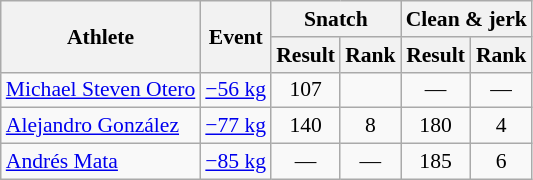<table class="wikitable" style="font-size:90%">
<tr>
<th rowspan="2">Athlete</th>
<th rowspan="2">Event</th>
<th colspan="2">Snatch</th>
<th colspan="2">Clean & jerk</th>
</tr>
<tr>
<th>Result</th>
<th>Rank</th>
<th>Result</th>
<th>Rank</th>
</tr>
<tr align=center>
<td align=left><a href='#'>Michael Steven Otero</a></td>
<td align=left><a href='#'>−56 kg</a></td>
<td>107</td>
<td></td>
<td>—</td>
<td>—</td>
</tr>
<tr align=center>
<td align=left><a href='#'>Alejandro González</a></td>
<td align=left><a href='#'>−77 kg</a></td>
<td>140</td>
<td>8</td>
<td>180</td>
<td>4</td>
</tr>
<tr align=center>
<td align=left><a href='#'>Andrés Mata</a></td>
<td align=left><a href='#'>−85 kg</a></td>
<td>—</td>
<td>—</td>
<td>185</td>
<td>6</td>
</tr>
</table>
